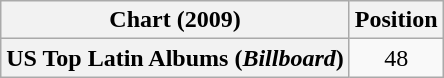<table class="wikitable plainrowheaders" style="text-align:center">
<tr>
<th scope="col">Chart (2009)</th>
<th scope="col">Position</th>
</tr>
<tr>
<th scope="row">US Top Latin Albums (<em>Billboard</em>)</th>
<td>48</td>
</tr>
</table>
